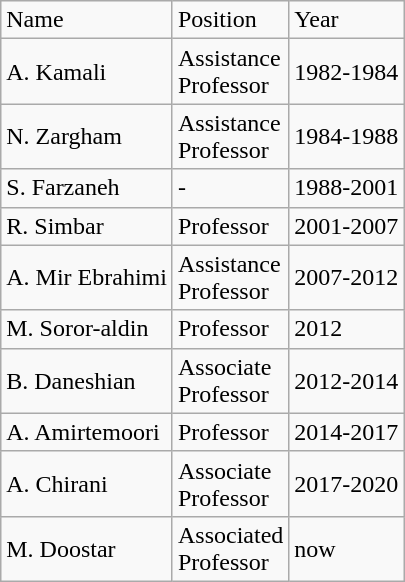<table class="wikitable">
<tr>
<td>Name</td>
<td>Position</td>
<td>Year</td>
</tr>
<tr>
<td>A. Kamali</td>
<td>Assistance<br>Professor</td>
<td>1982-1984</td>
</tr>
<tr>
<td>N. Zargham</td>
<td>Assistance<br>Professor</td>
<td>1984-1988</td>
</tr>
<tr>
<td>S. Farzaneh</td>
<td>-</td>
<td>1988-2001</td>
</tr>
<tr>
<td>R. Simbar</td>
<td>Professor</td>
<td>2001-2007</td>
</tr>
<tr>
<td>A. Mir Ebrahimi</td>
<td>Assistance<br>Professor</td>
<td>2007-2012</td>
</tr>
<tr>
<td>M. Soror-aldin</td>
<td>Professor</td>
<td>2012</td>
</tr>
<tr>
<td>B. Daneshian</td>
<td>Associate<br>Professor</td>
<td>2012-2014</td>
</tr>
<tr>
<td>A. Amirtemoori</td>
<td>Professor</td>
<td>2014-2017</td>
</tr>
<tr>
<td>A. Chirani</td>
<td>Associate<br>Professor</td>
<td>2017-2020</td>
</tr>
<tr>
<td>M. Doostar</td>
<td>Associated<br>Professor</td>
<td>now</td>
</tr>
</table>
